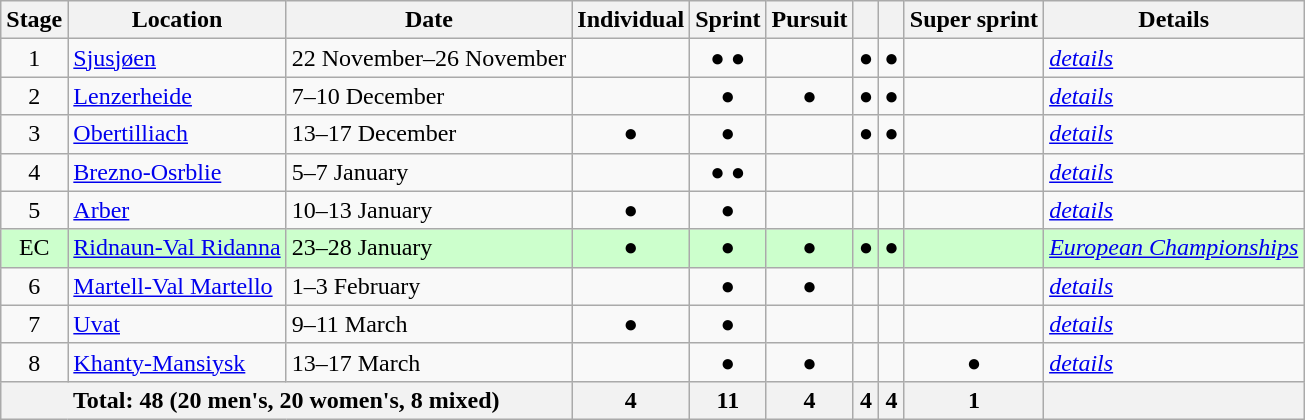<table class="wikitable" border="1">
<tr>
<th>Stage</th>
<th>Location</th>
<th>Date</th>
<th>Individual</th>
<th>Sprint</th>
<th>Pursuit</th>
<th></th>
<th></th>
<th>Super sprint</th>
<th>Details</th>
</tr>
<tr align=center>
<td>1</td>
<td align=left> <a href='#'>Sjusjøen</a></td>
<td align=left>22 November–26 November</td>
<td></td>
<td>● ●</td>
<td></td>
<td>●</td>
<td>●</td>
<td></td>
<td align=left><a href='#'><em>details</em></a></td>
</tr>
<tr align=center>
<td>2</td>
<td align=left> <a href='#'>Lenzerheide</a></td>
<td align=left>7–10 December</td>
<td></td>
<td>●</td>
<td>●</td>
<td>●</td>
<td>●</td>
<td></td>
<td align=left><a href='#'><em>details</em></a></td>
</tr>
<tr align=center>
<td>3</td>
<td align=left> <a href='#'>Obertilliach</a></td>
<td align=left>13–17 December</td>
<td>●</td>
<td>●</td>
<td></td>
<td>●</td>
<td>●</td>
<td></td>
<td align=left><a href='#'><em>details</em></a></td>
</tr>
<tr align=center>
<td>4</td>
<td align=left> <a href='#'>Brezno-Osrblie</a></td>
<td align=left>5–7 January</td>
<td></td>
<td>● ●</td>
<td></td>
<td></td>
<td></td>
<td></td>
<td align=left><a href='#'><em>details</em></a></td>
</tr>
<tr align=center>
<td>5</td>
<td align=left> <a href='#'>Arber</a></td>
<td align=left>10–13 January</td>
<td>●</td>
<td>●</td>
<td></td>
<td></td>
<td></td>
<td></td>
<td align=left><a href='#'><em>details</em></a></td>
</tr>
<tr align=center style="background:#CCFFCC">
<td>EC</td>
<td align=left> <a href='#'>Ridnaun-Val Ridanna</a></td>
<td align=left>23–28 January</td>
<td>●</td>
<td>●</td>
<td>●</td>
<td>●</td>
<td>●</td>
<td></td>
<td align=left><a href='#'><em>European Championships</em></a></td>
</tr>
<tr align=center>
<td>6</td>
<td align=left> <a href='#'>Martell-Val Martello</a></td>
<td align=left>1–3 February</td>
<td></td>
<td>●</td>
<td>●</td>
<td></td>
<td></td>
<td></td>
<td align=left><a href='#'><em>details</em></a></td>
</tr>
<tr align=center>
<td>7</td>
<td align=left> <a href='#'>Uvat</a></td>
<td align=left>9–11 March</td>
<td>●</td>
<td>●</td>
<td></td>
<td></td>
<td></td>
<td></td>
<td align=left><a href='#'><em>details</em></a></td>
</tr>
<tr align=center>
<td>8</td>
<td align=left> <a href='#'>Khanty-Mansiysk</a></td>
<td align=left>13–17 March</td>
<td></td>
<td>●</td>
<td>●</td>
<td></td>
<td></td>
<td>●</td>
<td align=left><a href='#'><em>details</em></a></td>
</tr>
<tr align=center>
<th colspan="3">Total: 48 (20 men's, 20 women's, 8 mixed)</th>
<th>4</th>
<th>11</th>
<th>4</th>
<th>4</th>
<th>4</th>
<th>1</th>
<th></th>
</tr>
</table>
